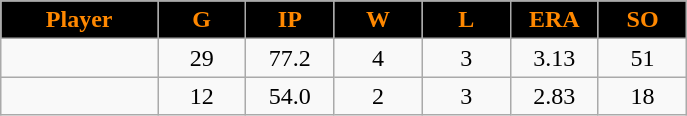<table class="wikitable sortable">
<tr>
<th style="background:black;color:#FF8800;" width="16%">Player</th>
<th style="background:black;color:#FF8800;" width="9%">G</th>
<th style="background:black;color:#FF8800;" width="9%">IP</th>
<th style="background:black;color:#FF8800;" width="9%">W</th>
<th style="background:black;color:#FF8800;" width="9%">L</th>
<th style="background:black;color:#FF8800;" width="9%">ERA</th>
<th style="background:black;color:#FF8800;" width="9%">SO</th>
</tr>
<tr align="center">
<td></td>
<td>29</td>
<td>77.2</td>
<td>4</td>
<td>3</td>
<td>3.13</td>
<td>51</td>
</tr>
<tr align="center">
<td></td>
<td>12</td>
<td>54.0</td>
<td>2</td>
<td>3</td>
<td>2.83</td>
<td>18</td>
</tr>
</table>
